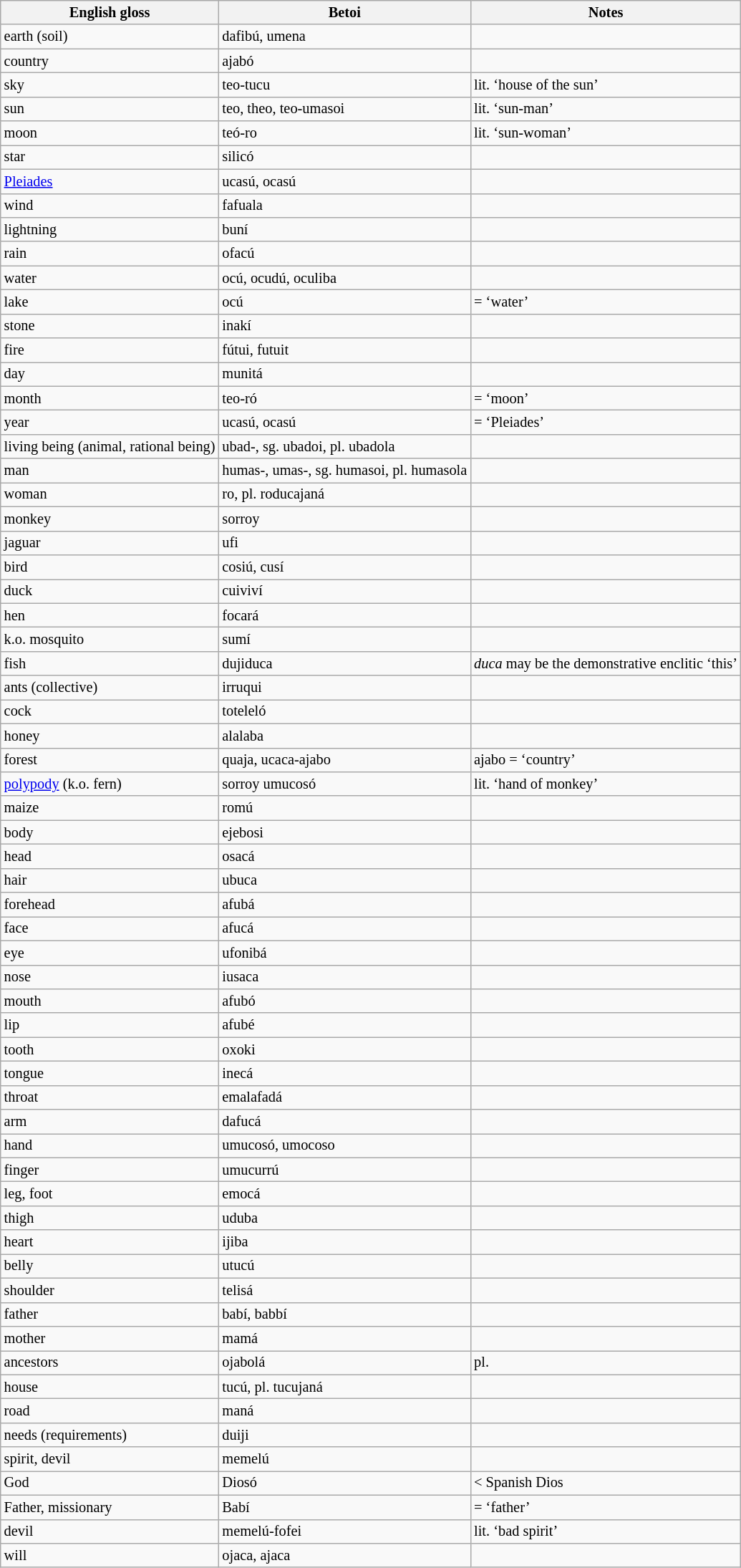<table class="wikitable sortable" style="font-size: 85%">
<tr>
<th>English gloss</th>
<th>Betoi</th>
<th>Notes</th>
</tr>
<tr>
<td>earth (soil)</td>
<td>dafibú, umena</td>
<td></td>
</tr>
<tr>
<td>country</td>
<td>ajabó</td>
<td></td>
</tr>
<tr>
<td>sky</td>
<td>teo-tucu</td>
<td>lit. ‘house of the sun’</td>
</tr>
<tr>
<td>sun</td>
<td>teo, theo, teo-umasoi</td>
<td>lit. ‘sun-man’</td>
</tr>
<tr>
<td>moon</td>
<td>teó-ro</td>
<td>lit. ‘sun-woman’</td>
</tr>
<tr>
<td>star</td>
<td>silicó</td>
<td></td>
</tr>
<tr>
<td><a href='#'>Pleiades</a></td>
<td>ucasú, ocasú</td>
<td></td>
</tr>
<tr>
<td>wind</td>
<td>fafuala</td>
<td></td>
</tr>
<tr>
<td>lightning</td>
<td>buní</td>
<td></td>
</tr>
<tr>
<td>rain</td>
<td>ofacú</td>
<td></td>
</tr>
<tr>
<td>water</td>
<td>ocú, ocudú, oculiba</td>
<td></td>
</tr>
<tr>
<td>lake</td>
<td>ocú</td>
<td>= ‘water’</td>
</tr>
<tr>
<td>stone</td>
<td>inakí</td>
<td></td>
</tr>
<tr>
<td>fire</td>
<td>fútui, futuit</td>
<td></td>
</tr>
<tr>
<td>day</td>
<td>munitá</td>
<td></td>
</tr>
<tr>
<td>month</td>
<td>teo-ró</td>
<td>= ‘moon’</td>
</tr>
<tr>
<td>year</td>
<td>ucasú, ocasú</td>
<td>= ‘Pleiades’</td>
</tr>
<tr>
<td>living being (animal, rational being)</td>
<td>ubad-, sg. ubadoi, pl. ubadola</td>
<td></td>
</tr>
<tr>
<td>man</td>
<td>humas-, umas-, sg. humasoi, pl. humasola</td>
<td></td>
</tr>
<tr>
<td>woman</td>
<td>ro, pl. roducajaná</td>
<td></td>
</tr>
<tr>
<td>monkey</td>
<td>sorroy</td>
<td></td>
</tr>
<tr>
<td>jaguar</td>
<td>ufi</td>
<td></td>
</tr>
<tr>
<td>bird</td>
<td>cosiú, cusí</td>
<td></td>
</tr>
<tr>
<td>duck</td>
<td>cuiviví</td>
<td></td>
</tr>
<tr>
<td>hen</td>
<td>focará</td>
<td></td>
</tr>
<tr>
<td>k.o. mosquito</td>
<td>sumí</td>
<td></td>
</tr>
<tr>
<td>fish</td>
<td>dujiduca</td>
<td><em>duca</em> may be the demonstrative enclitic ‘this’</td>
</tr>
<tr>
<td>ants (collective)</td>
<td>irruqui</td>
<td></td>
</tr>
<tr>
<td>cock</td>
<td>toteleló</td>
<td></td>
</tr>
<tr>
<td>honey</td>
<td>alalaba</td>
<td></td>
</tr>
<tr>
<td>forest</td>
<td>quaja, ucaca-ajabo</td>
<td>ajabo = ‘country’</td>
</tr>
<tr>
<td><a href='#'>polypody</a> (k.o. fern)</td>
<td>sorroy umucosó</td>
<td>lit. ‘hand of monkey’</td>
</tr>
<tr>
<td>maize</td>
<td>romú</td>
<td></td>
</tr>
<tr>
<td>body</td>
<td>ejebosi</td>
<td></td>
</tr>
<tr>
<td>head</td>
<td>osacá</td>
<td></td>
</tr>
<tr>
<td>hair</td>
<td>ubuca</td>
<td></td>
</tr>
<tr>
<td>forehead</td>
<td>afubá</td>
<td></td>
</tr>
<tr>
<td>face</td>
<td>afucá</td>
<td></td>
</tr>
<tr>
<td>eye</td>
<td>ufonibá</td>
<td></td>
</tr>
<tr>
<td>nose</td>
<td>iusaca</td>
<td></td>
</tr>
<tr>
<td>mouth</td>
<td>afubó</td>
<td></td>
</tr>
<tr>
<td>lip</td>
<td>afubé</td>
<td></td>
</tr>
<tr>
<td>tooth</td>
<td>oxoki</td>
<td></td>
</tr>
<tr>
<td>tongue</td>
<td>inecá</td>
<td></td>
</tr>
<tr>
<td>throat</td>
<td>emalafadá</td>
<td></td>
</tr>
<tr>
<td>arm</td>
<td>dafucá</td>
<td></td>
</tr>
<tr>
<td>hand</td>
<td>umucosó, umocoso</td>
<td></td>
</tr>
<tr>
<td>finger</td>
<td>umucurrú</td>
<td></td>
</tr>
<tr>
<td>leg, foot</td>
<td>emocá</td>
<td></td>
</tr>
<tr>
<td>thigh</td>
<td>uduba</td>
<td></td>
</tr>
<tr>
<td>heart</td>
<td>ijiba</td>
<td></td>
</tr>
<tr>
<td>belly</td>
<td>utucú</td>
<td></td>
</tr>
<tr>
<td>shoulder</td>
<td>telisá</td>
<td></td>
</tr>
<tr>
<td>father</td>
<td>babí, babbí</td>
<td></td>
</tr>
<tr>
<td>mother</td>
<td>mamá</td>
<td></td>
</tr>
<tr>
<td>ancestors</td>
<td>ojabolá</td>
<td>pl.</td>
</tr>
<tr>
<td>house</td>
<td>tucú, pl. tucujaná</td>
<td></td>
</tr>
<tr>
<td>road</td>
<td>maná</td>
<td></td>
</tr>
<tr>
<td>needs (requirements)</td>
<td>duiji</td>
<td></td>
</tr>
<tr>
<td>spirit, devil</td>
<td>memelú</td>
<td></td>
</tr>
<tr>
<td>God</td>
<td>Diosó</td>
<td>< Spanish Dios</td>
</tr>
<tr>
<td>Father, missionary</td>
<td>Babí</td>
<td>= ‘father’</td>
</tr>
<tr>
<td>devil</td>
<td>memelú-fofei</td>
<td>lit. ‘bad spirit’</td>
</tr>
<tr>
<td>will</td>
<td>ojaca, ajaca</td>
<td></td>
</tr>
</table>
